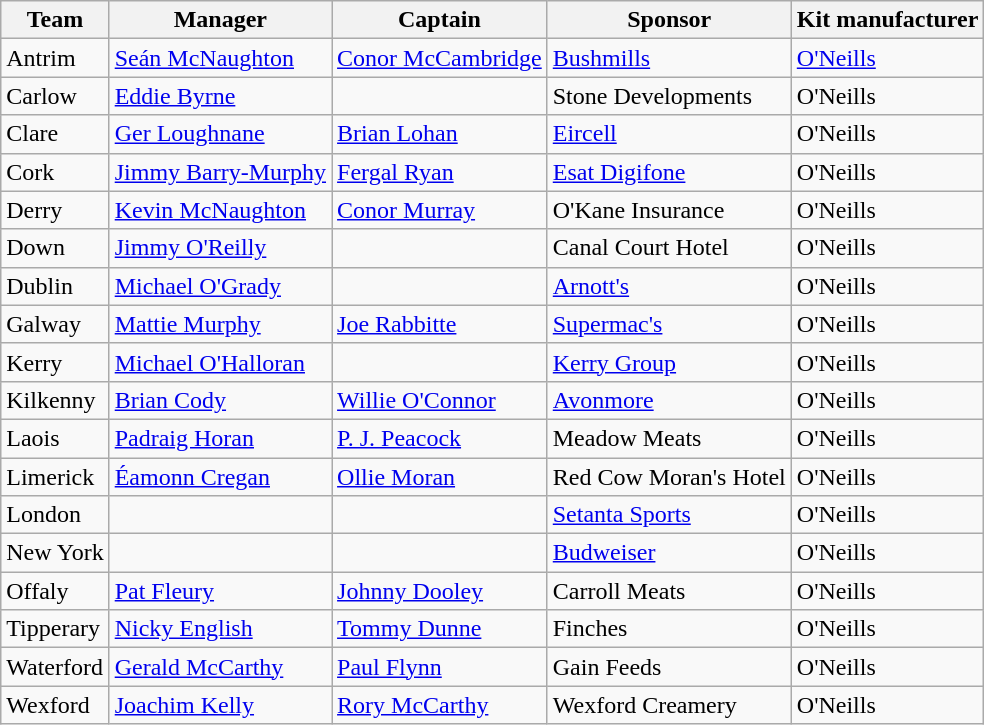<table class="wikitable sortable" style="text-align: left;">
<tr>
<th>Team</th>
<th>Manager</th>
<th>Captain</th>
<th>Sponsor</th>
<th>Kit manufacturer</th>
</tr>
<tr>
<td>Antrim</td>
<td><a href='#'>Seán McNaughton</a></td>
<td><a href='#'>Conor McCambridge</a></td>
<td><a href='#'>Bushmills</a></td>
<td><a href='#'>O'Neills</a></td>
</tr>
<tr>
<td>Carlow</td>
<td><a href='#'>Eddie Byrne</a></td>
<td></td>
<td>Stone Developments</td>
<td>O'Neills</td>
</tr>
<tr>
<td>Clare</td>
<td><a href='#'>Ger Loughnane</a></td>
<td><a href='#'>Brian Lohan</a></td>
<td><a href='#'>Eircell</a></td>
<td>O'Neills</td>
</tr>
<tr>
<td>Cork</td>
<td><a href='#'>Jimmy Barry-Murphy</a></td>
<td><a href='#'>Fergal Ryan</a></td>
<td><a href='#'>Esat Digifone</a></td>
<td>O'Neills</td>
</tr>
<tr>
<td>Derry</td>
<td><a href='#'>Kevin McNaughton</a></td>
<td><a href='#'>Conor Murray</a></td>
<td>O'Kane Insurance</td>
<td>O'Neills</td>
</tr>
<tr>
<td>Down</td>
<td><a href='#'>Jimmy O'Reilly</a></td>
<td></td>
<td>Canal Court Hotel</td>
<td>O'Neills</td>
</tr>
<tr>
<td>Dublin</td>
<td><a href='#'>Michael O'Grady</a></td>
<td></td>
<td><a href='#'>Arnott's</a></td>
<td>O'Neills</td>
</tr>
<tr>
<td>Galway</td>
<td><a href='#'>Mattie Murphy</a></td>
<td><a href='#'>Joe Rabbitte</a></td>
<td><a href='#'>Supermac's</a></td>
<td>O'Neills</td>
</tr>
<tr>
<td>Kerry</td>
<td><a href='#'>Michael O'Halloran</a></td>
<td></td>
<td><a href='#'>Kerry Group</a></td>
<td>O'Neills</td>
</tr>
<tr>
<td>Kilkenny</td>
<td><a href='#'>Brian Cody</a></td>
<td><a href='#'>Willie O'Connor</a></td>
<td><a href='#'>Avonmore</a></td>
<td>O'Neills</td>
</tr>
<tr>
<td>Laois</td>
<td><a href='#'>Padraig Horan</a></td>
<td><a href='#'>P. J. Peacock</a></td>
<td>Meadow Meats</td>
<td>O'Neills</td>
</tr>
<tr>
<td>Limerick</td>
<td><a href='#'>Éamonn Cregan</a></td>
<td><a href='#'>Ollie Moran</a></td>
<td>Red Cow Moran's Hotel</td>
<td>O'Neills</td>
</tr>
<tr>
<td>London</td>
<td></td>
<td></td>
<td><a href='#'>Setanta Sports</a></td>
<td>O'Neills</td>
</tr>
<tr>
<td>New York</td>
<td></td>
<td></td>
<td><a href='#'>Budweiser</a></td>
<td>O'Neills</td>
</tr>
<tr>
<td>Offaly</td>
<td><a href='#'>Pat Fleury</a></td>
<td><a href='#'>Johnny Dooley</a></td>
<td>Carroll Meats</td>
<td>O'Neills</td>
</tr>
<tr>
<td>Tipperary</td>
<td><a href='#'>Nicky English</a></td>
<td><a href='#'>Tommy Dunne</a></td>
<td>Finches</td>
<td>O'Neills</td>
</tr>
<tr>
<td>Waterford</td>
<td><a href='#'>Gerald McCarthy</a></td>
<td><a href='#'>Paul Flynn</a></td>
<td>Gain Feeds</td>
<td>O'Neills</td>
</tr>
<tr>
<td>Wexford</td>
<td><a href='#'>Joachim Kelly</a></td>
<td><a href='#'>Rory McCarthy</a></td>
<td>Wexford Creamery</td>
<td>O'Neills</td>
</tr>
</table>
